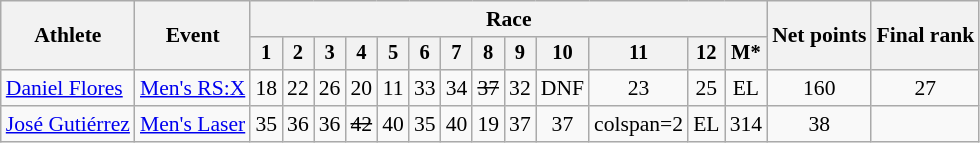<table class="wikitable" style="font-size:90%">
<tr>
<th rowspan="2">Athlete</th>
<th rowspan="2">Event</th>
<th colspan=13>Race</th>
<th rowspan=2>Net points</th>
<th rowspan=2>Final rank</th>
</tr>
<tr style="font-size:95%">
<th>1</th>
<th>2</th>
<th>3</th>
<th>4</th>
<th>5</th>
<th>6</th>
<th>7</th>
<th>8</th>
<th>9</th>
<th>10</th>
<th>11</th>
<th>12</th>
<th>M*</th>
</tr>
<tr align=center>
<td align=left><a href='#'>Daniel Flores</a></td>
<td align=left><a href='#'>Men's RS:X</a></td>
<td>18</td>
<td>22</td>
<td>26</td>
<td>20</td>
<td>11</td>
<td>33</td>
<td>34</td>
<td><s>37</s></td>
<td>32</td>
<td>DNF</td>
<td>23</td>
<td>25</td>
<td>EL</td>
<td>160</td>
<td>27</td>
</tr>
<tr align=center>
<td align=left><a href='#'>José Gutiérrez</a></td>
<td align=left><a href='#'>Men's Laser</a></td>
<td>35</td>
<td>36</td>
<td>36</td>
<td><s>42</s></td>
<td>40</td>
<td>35</td>
<td>40</td>
<td>19</td>
<td>37</td>
<td>37</td>
<td>colspan=2 </td>
<td>EL</td>
<td>314</td>
<td>38</td>
</tr>
</table>
